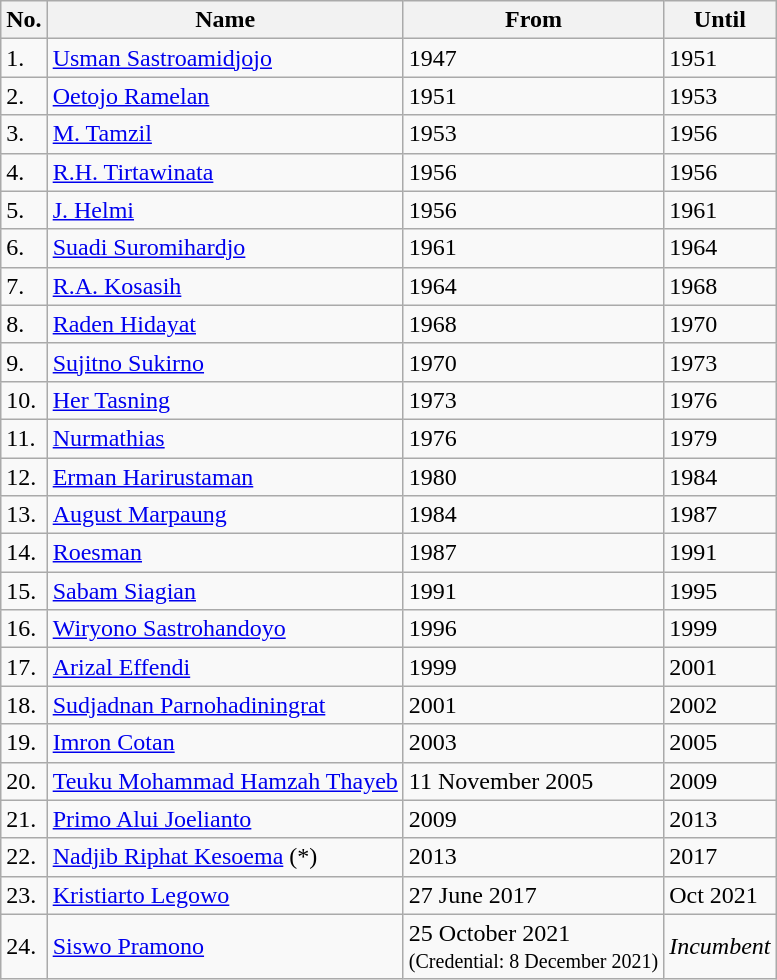<table class="wikitable">
<tr>
<th>No.</th>
<th>Name</th>
<th>From</th>
<th>Until</th>
</tr>
<tr>
<td>1.</td>
<td><a href='#'>Usman Sastroamidjojo</a></td>
<td>1947</td>
<td>1951</td>
</tr>
<tr>
<td>2.</td>
<td><a href='#'>Oetojo Ramelan</a></td>
<td>1951</td>
<td>1953</td>
</tr>
<tr>
<td>3.</td>
<td><a href='#'>M. Tamzil</a></td>
<td>1953</td>
<td>1956</td>
</tr>
<tr>
<td>4.</td>
<td><a href='#'>R.H. Tirtawinata</a></td>
<td>1956</td>
<td>1956</td>
</tr>
<tr>
<td>5.</td>
<td><a href='#'>J. Helmi</a></td>
<td>1956</td>
<td>1961</td>
</tr>
<tr>
<td>6.</td>
<td><a href='#'>Suadi Suromihardjo</a></td>
<td>1961</td>
<td>1964</td>
</tr>
<tr>
<td>7.</td>
<td><a href='#'>R.A. Kosasih</a></td>
<td>1964</td>
<td>1968</td>
</tr>
<tr>
<td>8.</td>
<td><a href='#'>Raden Hidayat</a></td>
<td>1968</td>
<td>1970</td>
</tr>
<tr>
<td>9.</td>
<td><a href='#'>Sujitno Sukirno</a></td>
<td>1970</td>
<td>1973</td>
</tr>
<tr>
<td>10.</td>
<td><a href='#'>Her Tasning</a></td>
<td>1973</td>
<td>1976</td>
</tr>
<tr>
<td>11.</td>
<td><a href='#'>Nurmathias</a></td>
<td>1976</td>
<td>1979</td>
</tr>
<tr>
<td>12.</td>
<td><a href='#'>Erman Harirustaman</a></td>
<td>1980</td>
<td>1984</td>
</tr>
<tr>
<td>13.</td>
<td><a href='#'>August Marpaung</a></td>
<td>1984</td>
<td>1987</td>
</tr>
<tr>
<td>14.</td>
<td><a href='#'>Roesman</a></td>
<td>1987</td>
<td>1991</td>
</tr>
<tr>
<td>15.</td>
<td><a href='#'>Sabam Siagian</a></td>
<td>1991</td>
<td>1995</td>
</tr>
<tr>
<td>16.</td>
<td><a href='#'>Wiryono Sastrohandoyo</a></td>
<td>1996</td>
<td>1999</td>
</tr>
<tr>
<td>17.</td>
<td><a href='#'>Arizal Effendi</a></td>
<td>1999</td>
<td>2001</td>
</tr>
<tr>
<td>18.</td>
<td><a href='#'>Sudjadnan Parnohadiningrat</a></td>
<td>2001</td>
<td>2002</td>
</tr>
<tr>
<td>19.</td>
<td><a href='#'>Imron Cotan</a></td>
<td>2003</td>
<td>2005</td>
</tr>
<tr>
<td>20.</td>
<td><a href='#'>Teuku Mohammad Hamzah Thayeb</a></td>
<td>11 November 2005</td>
<td>2009</td>
</tr>
<tr>
<td>21.</td>
<td><a href='#'>Primo Alui Joelianto</a></td>
<td>2009</td>
<td>2013</td>
</tr>
<tr>
<td>22.</td>
<td><a href='#'>Nadjib Riphat Kesoema</a> (*)</td>
<td>2013</td>
<td>2017</td>
</tr>
<tr>
<td>23.</td>
<td><a href='#'>Kristiarto Legowo</a></td>
<td>27 June 2017</td>
<td>Oct 2021</td>
</tr>
<tr>
<td>24.</td>
<td><a href='#'>Siswo Pramono</a></td>
<td>25 October 2021<br><small>(Credential: 8 December 2021)</small></td>
<td><em>Incumbent</em></td>
</tr>
</table>
